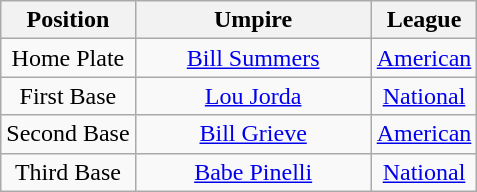<table class="wikitable" style="font-size: 100%; text-align:center;">
<tr>
<th>Position</th>
<th width="150">Umpire</th>
<th>League</th>
</tr>
<tr>
<td>Home Plate</td>
<td><a href='#'>Bill Summers</a></td>
<td><a href='#'>American</a></td>
</tr>
<tr>
<td>First Base</td>
<td><a href='#'>Lou Jorda</a></td>
<td><a href='#'>National</a></td>
</tr>
<tr>
<td>Second Base</td>
<td><a href='#'>Bill Grieve</a></td>
<td><a href='#'>American</a></td>
</tr>
<tr>
<td>Third Base</td>
<td><a href='#'>Babe Pinelli</a></td>
<td><a href='#'>National</a></td>
</tr>
</table>
